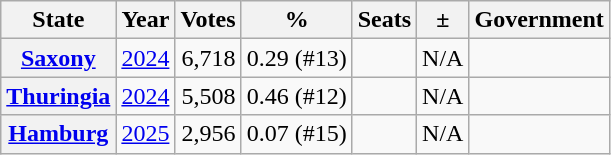<table class="wikitable sortable" style="text-align:right">
<tr>
<th>State</th>
<th>Year</th>
<th>Votes</th>
<th>%</th>
<th>Seats</th>
<th>±</th>
<th>Government</th>
</tr>
<tr>
<th><a href='#'>Saxony</a></th>
<td align="center"><a href='#'>2024</a></td>
<td>6,718</td>
<td>0.29 (#13)</td>
<td></td>
<td data-sort-value="0">N/A</td>
<td></td>
</tr>
<tr>
<th><a href='#'>Thuringia</a></th>
<td align="center"><a href='#'>2024</a></td>
<td>5,508</td>
<td>0.46 (#12)</td>
<td></td>
<td data-sort-value="0">N/A</td>
<td></td>
</tr>
<tr>
<th><a href='#'>Hamburg</a></th>
<td align="center"><a href='#'>2025</a></td>
<td>2,956</td>
<td>0.07 (#15)</td>
<td></td>
<td data-sort-value="0">N/A</td>
<td></td>
</tr>
</table>
